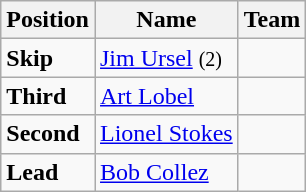<table class="wikitable">
<tr>
<th><strong>Position</strong></th>
<th><strong>Name</strong></th>
<th><strong>Team</strong></th>
</tr>
<tr>
<td><strong>Skip</strong></td>
<td><a href='#'>Jim Ursel</a> <small>(2)</small></td>
<td></td>
</tr>
<tr>
<td><strong>Third</strong></td>
<td><a href='#'>Art Lobel</a></td>
<td></td>
</tr>
<tr>
<td><strong>Second</strong></td>
<td><a href='#'>Lionel Stokes</a></td>
<td></td>
</tr>
<tr>
<td><strong>Lead</strong></td>
<td><a href='#'>Bob Collez</a></td>
<td></td>
</tr>
</table>
